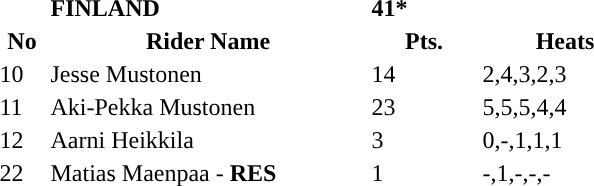<table class="toccolours">
<tr>
<td></td>
<td><strong>FINLAND</strong></td>
<td><strong>41*</strong></td>
</tr>
<tr style="background-color:">
<th width=30px>No</th>
<th width=210px>Rider Name</th>
<th width=70px>Pts.</th>
<th width=110px>Heats</th>
</tr>
<tr style="background-color:">
<td>10</td>
<td>Jesse Mustonen</td>
<td>14</td>
<td>2,4,3,2,3</td>
</tr>
<tr style="background-color:">
<td>11</td>
<td>Aki-Pekka Mustonen</td>
<td>23</td>
<td>5,5,5,4,4</td>
</tr>
<tr style="background-color:">
<td>12</td>
<td>Aarni Heikkila</td>
<td>3</td>
<td>0,-,1,1,1</td>
</tr>
<tr style="background-color:">
<td>22</td>
<td>Matias Maenpaa - <strong>RES</strong></td>
<td>1</td>
<td>-,1,-,-,-</td>
</tr>
</table>
